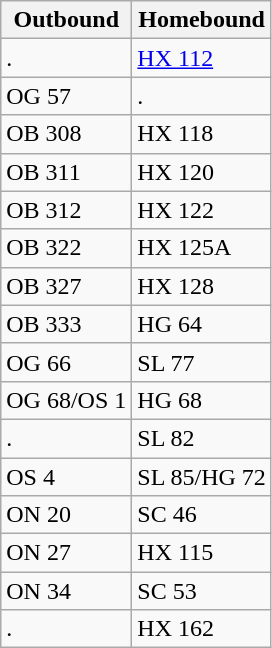<table class="wikitable" style="text-align:left">
<tr>
<th>Outbound</th>
<th>Homebound</th>
</tr>
<tr>
<td>.</td>
<td><a href='#'>HX 112</a></td>
</tr>
<tr>
<td>OG 57</td>
<td>.</td>
</tr>
<tr>
<td>OB 308</td>
<td>HX 118</td>
</tr>
<tr>
<td>OB 311</td>
<td>HX 120</td>
</tr>
<tr>
<td>OB 312</td>
<td>HX 122</td>
</tr>
<tr>
<td>OB 322</td>
<td>HX 125A</td>
</tr>
<tr>
<td>OB 327</td>
<td>HX 128</td>
</tr>
<tr>
<td>OB 333</td>
<td>HG 64</td>
</tr>
<tr>
<td>OG 66</td>
<td>SL 77</td>
</tr>
<tr>
<td>OG 68/OS 1</td>
<td>HG 68</td>
</tr>
<tr>
<td>.</td>
<td>SL 82</td>
</tr>
<tr>
<td>OS 4</td>
<td>SL 85/HG 72</td>
</tr>
<tr>
<td>ON 20</td>
<td>SC 46</td>
</tr>
<tr>
<td>ON 27</td>
<td>HX 115</td>
</tr>
<tr>
<td>ON 34</td>
<td>SC 53</td>
</tr>
<tr>
<td>.</td>
<td>HX 162</td>
</tr>
</table>
